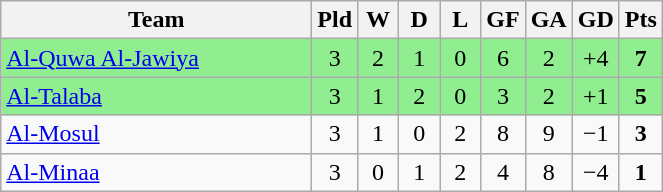<table class="wikitable" style="text-align: center;">
<tr>
<th width="200">Team</th>
<th width="20">Pld</th>
<th width="20">W</th>
<th width="20">D</th>
<th width="20">L</th>
<th width="20">GF</th>
<th width="20">GA</th>
<th width="20">GD</th>
<th width="20">Pts</th>
</tr>
<tr bgcolor=lightgreen>
<td style="text-align:left;"><a href='#'>Al-Quwa Al-Jawiya</a></td>
<td>3</td>
<td>2</td>
<td>1</td>
<td>0</td>
<td>6</td>
<td>2</td>
<td>+4</td>
<td><strong>7</strong></td>
</tr>
<tr bgcolor=lightgreen>
<td style="text-align:left;"><a href='#'>Al-Talaba</a></td>
<td>3</td>
<td>1</td>
<td>2</td>
<td>0</td>
<td>3</td>
<td>2</td>
<td>+1</td>
<td><strong>5</strong></td>
</tr>
<tr>
<td style="text-align:left;"><a href='#'>Al-Mosul</a></td>
<td>3</td>
<td>1</td>
<td>0</td>
<td>2</td>
<td>8</td>
<td>9</td>
<td>−1</td>
<td><strong>3</strong></td>
</tr>
<tr>
<td style="text-align:left;"><a href='#'>Al-Minaa</a></td>
<td>3</td>
<td>0</td>
<td>1</td>
<td>2</td>
<td>4</td>
<td>8</td>
<td>−4</td>
<td><strong>1</strong></td>
</tr>
</table>
